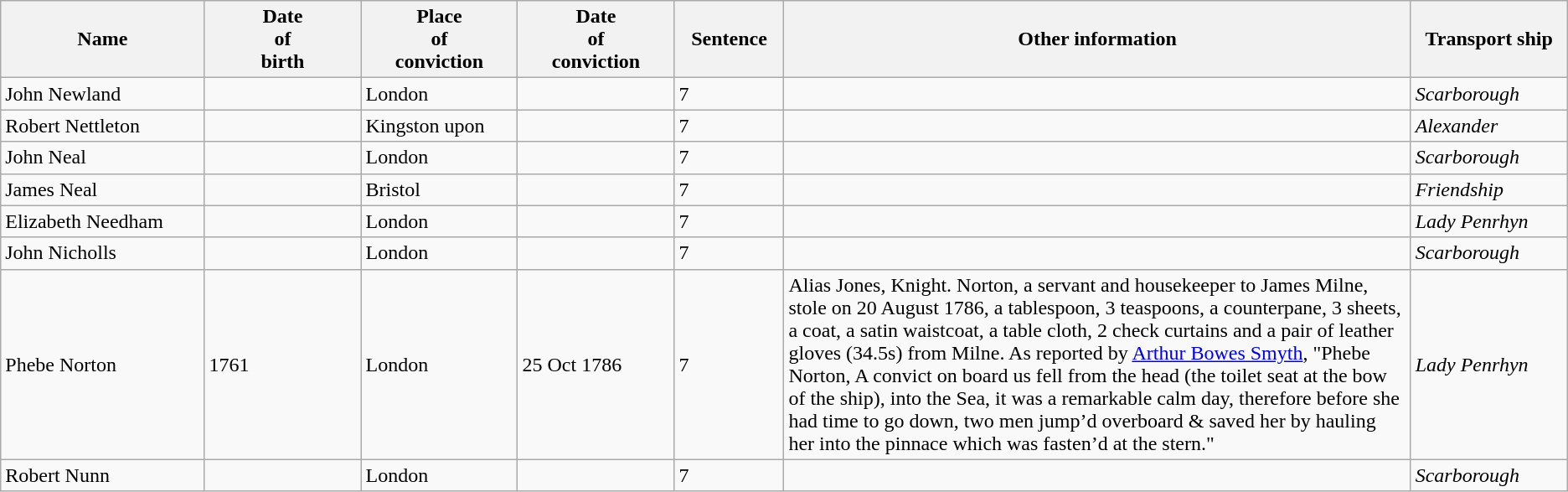<table class="wikitable sortable plainrowheaders" style="width=1024px;">
<tr>
<th style="width: 13%;">Name</th>
<th style="width: 10%;">Date<br>of<br>birth</th>
<th style="width: 10%;">Place<br>of<br>conviction</th>
<th style="width: 10%;">Date<br>of<br>conviction</th>
<th style="width: 7%;">Sentence</th>
<th style="width: 40%;">Other information</th>
<th style="width: 10%;">Transport ship</th>
</tr>
<tr>
<td data-sort-value="Newland, John">John Newland</td>
<td></td>
<td>London</td>
<td></td>
<td>7</td>
<td></td>
<td><em>Scarborough</em></td>
</tr>
<tr>
<td data-sort-value="NETTLETON, Robert">Robert Nettleton</td>
<td></td>
<td>Kingston upon</td>
<td></td>
<td>7</td>
<td></td>
<td><em>Alexander</em></td>
</tr>
<tr>
<td data-sort-value="NEAL, John">John Neal</td>
<td></td>
<td>London</td>
<td></td>
<td>7</td>
<td></td>
<td><em>Scarborough</em></td>
</tr>
<tr>
<td data-sort-value="Neal, James">James Neal</td>
<td></td>
<td>Bristol</td>
<td></td>
<td>7</td>
<td></td>
<td><em>Friendship</em></td>
</tr>
<tr>
<td data-sort-value="NEEDHAM, Elizabeth">Elizabeth Needham</td>
<td></td>
<td>London</td>
<td></td>
<td>7</td>
<td></td>
<td><em>Lady Penrhyn</em></td>
</tr>
<tr>
<td data-sort-value="NICHOLLS, John">John Nicholls</td>
<td></td>
<td>London</td>
<td></td>
<td>7</td>
<td></td>
<td><em>Scarborough</em></td>
</tr>
<tr>
<td data-sort-value="Norton, Phebe">Phebe Norton</td>
<td>1761</td>
<td>London</td>
<td>25 Oct 1786</td>
<td>7</td>
<td>Alias Jones, Knight. Norton, a servant and housekeeper to James Milne, stole on 20 August 1786, a tablespoon, 3 teaspoons, a counterpane, 3 sheets, a coat, a satin waistcoat, a table cloth, 2 check curtains and a pair of leather gloves (34.5s) from Milne. As reported by <a href='#'>Arthur Bowes Smyth</a>, "Phebe Norton, A convict on board us fell from the head (the toilet seat at the bow of the ship), into the Sea, it was a remarkable calm day, therefore before she had time to go down, two men jump’d overboard & saved her by hauling her into the pinnace which was fasten’d at the stern."</td>
<td><em>Lady Penrhyn</em></td>
</tr>
<tr>
<td data-sort-value="NUNN, Robert">Robert Nunn</td>
<td></td>
<td>London</td>
<td></td>
<td>7</td>
<td></td>
<td><em>Scarborough</em></td>
</tr>
</table>
